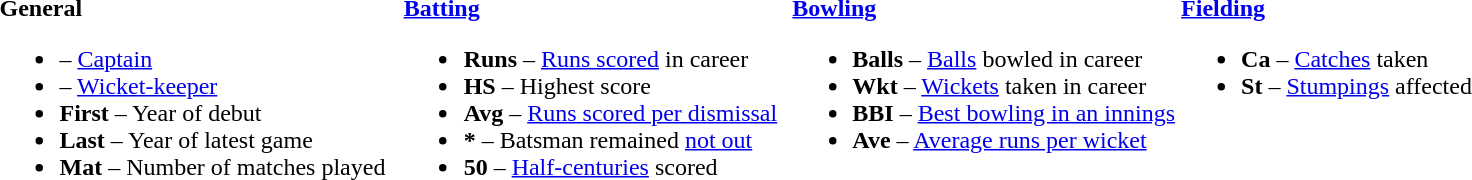<table>
<tr>
<td valign="top" style="width:26%"><br><strong>General</strong><ul><li> – <a href='#'>Captain</a></li><li> – <a href='#'>Wicket-keeper</a></li><li><strong>First</strong> – Year of debut</li><li><strong>Last</strong> – Year of latest game</li><li><strong>Mat</strong> – Number of matches played</li></ul></td>
<td valign="top" style="width:25%"><br><strong><a href='#'>Batting</a></strong><ul><li><strong>Runs</strong> – <a href='#'>Runs scored</a> in career</li><li><strong>HS</strong> – Highest score</li><li><strong>Avg</strong> – <a href='#'>Runs scored per dismissal</a></li><li><strong>*</strong> – Batsman remained <a href='#'>not out</a></li><li><strong>50</strong> – <a href='#'>Half-centuries</a> scored</li></ul></td>
<td valign="top" style="width:25%"><br><strong><a href='#'>Bowling</a></strong><ul><li><strong>Balls</strong> – <a href='#'>Balls</a> bowled in career</li><li><strong>Wkt</strong> – <a href='#'>Wickets</a> taken in career</li><li><strong>BBI</strong> – <a href='#'>Best bowling in an innings</a></li><li><strong>Ave</strong> – <a href='#'>Average runs per wicket</a></li></ul></td>
<td valign="top" style="width:24%"><br><strong><a href='#'>Fielding</a></strong><ul><li><strong>Ca</strong> – <a href='#'>Catches</a> taken</li><li><strong>St</strong> – <a href='#'>Stumpings</a> affected</li></ul></td>
</tr>
</table>
